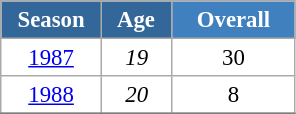<table class="wikitable" style="font-size:95%; text-align:center; border:grey solid 1px; border-collapse:collapse; background:#ffffff;">
<tr>
<th style="background-color:#369; color:white; width:60px;"> Season </th>
<th style="background-color:#369; color:white; width:40px;"> Age </th>
<th style="background-color:#4180be; color:white; width:75px;">Overall</th>
</tr>
<tr>
<td><a href='#'>1987</a></td>
<td><em>19</em></td>
<td>30</td>
</tr>
<tr>
<td><a href='#'>1988</a></td>
<td><em>20</em></td>
<td>8</td>
</tr>
<tr>
</tr>
</table>
